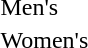<table>
<tr>
<td>Men's <br></td>
<td></td>
<td></td>
<td></td>
</tr>
<tr>
<td>Women's <br></td>
<td></td>
<td></td>
<td></td>
</tr>
</table>
